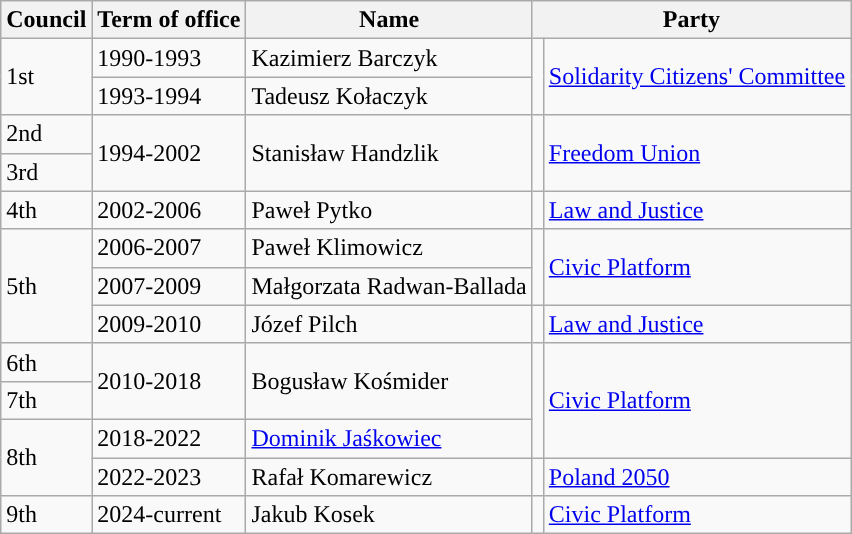<table class="wikitable">
<tr>
<th>Council</th>
<th>Term of office</th>
<th>Name</th>
<th colspan=2>Party</th>
</tr>
<tr>
<td rowspan=2>1st</td>
<td>1990-1993</td>
<td>Kazimierz Barczyk</td>
<td rowspan=2 style="background:"></td>
<td rowspan=2><a href='#'>Solidarity Citizens' Committee</a></td>
</tr>
<tr>
<td>1993-1994</td>
<td>Tadeusz Kołaczyk</td>
</tr>
<tr>
<td>2nd</td>
<td rowspan=2>1994-2002</td>
<td rowspan=2>Stanisław Handzlik</td>
<td rowspan=2 style="background:"></td>
<td rowspan=2><a href='#'>Freedom Union</a></td>
</tr>
<tr>
<td>3rd</td>
</tr>
<tr>
<td>4th</td>
<td>2002-2006</td>
<td>Paweł Pytko</td>
<td style="background:"></td>
<td><a href='#'>Law and Justice</a></td>
</tr>
<tr>
<td rowspan=3>5th</td>
<td>2006-2007</td>
<td>Paweł Klimowicz</td>
<td rowspan=2 style="background:"></td>
<td rowspan=2><a href='#'>Civic Platform</a></td>
</tr>
<tr>
<td>2007-2009</td>
<td>Małgorzata Radwan-Ballada</td>
</tr>
<tr>
<td>2009-2010</td>
<td>Józef Pilch</td>
<td style="background:"></td>
<td><a href='#'>Law and Justice</a></td>
</tr>
<tr>
<td>6th</td>
<td rowspan=2>2010-2018</td>
<td rowspan=2>Bogusław Kośmider</td>
<td rowspan=3 style="background:"></td>
<td rowspan=3><a href='#'>Civic Platform</a></td>
</tr>
<tr>
<td>7th</td>
</tr>
<tr>
<td rowspan=2>8th</td>
<td>2018-2022</td>
<td><a href='#'>Dominik Jaśkowiec</a></td>
</tr>
<tr>
<td>2022-2023</td>
<td>Rafał Komarewicz</td>
<td style="background:"></td>
<td><a href='#'>Poland 2050</a></td>
</tr>
<tr>
<td>9th</td>
<td>2024-current</td>
<td>Jakub Kosek</td>
<td style="background:"></td>
<td><a href='#'>Civic Platform</a></td>
</tr>
</table>
